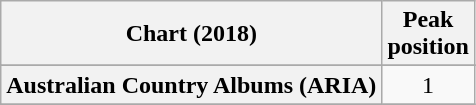<table class="wikitable sortable plainrowheaders" style="text-align:center">
<tr>
<th scope="col">Chart (2018)</th>
<th scope="col">Peak<br> position</th>
</tr>
<tr>
</tr>
<tr>
<th scope="row">Australian Country Albums (ARIA)</th>
<td>1</td>
</tr>
<tr>
</tr>
</table>
